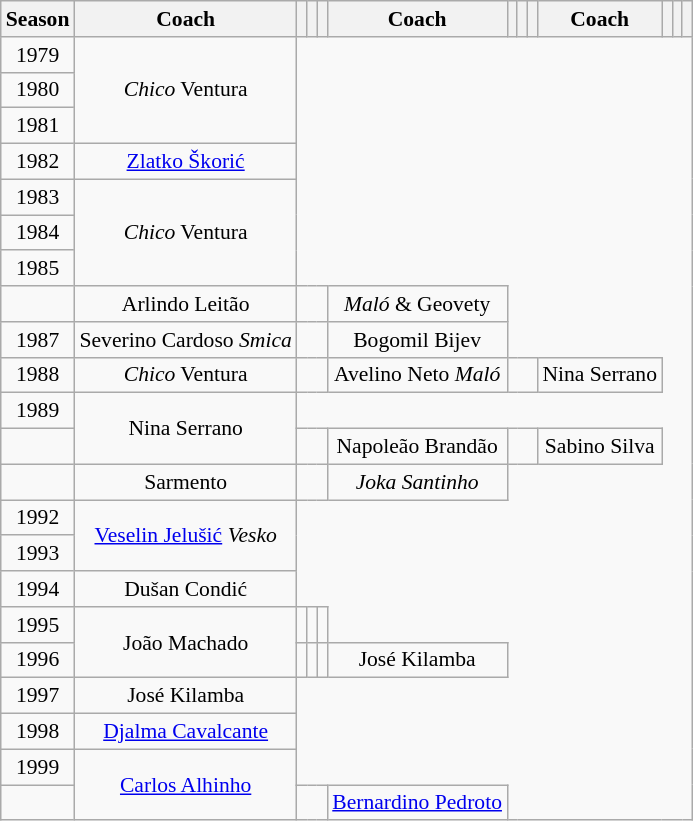<table class="wikitable" style="text-align:center; font-size:90%">
<tr>
<th>Season</th>
<th>Coach</th>
<th></th>
<th></th>
<th></th>
<th>Coach</th>
<th></th>
<th></th>
<th></th>
<th>Coach</th>
<th></th>
<th></th>
<th></th>
</tr>
<tr>
<td>1979</td>
<td rowspan=3> <em>Chico</em> Ventura</td>
</tr>
<tr>
<td>1980</td>
</tr>
<tr>
<td>1981</td>
</tr>
<tr>
<td>1982</td>
<td> <a href='#'>Zlatko Škorić</a></td>
</tr>
<tr>
<td>1983</td>
<td rowspan=3> <em>Chico</em> Ventura</td>
</tr>
<tr>
<td>1984</td>
</tr>
<tr>
<td>1985</td>
</tr>
<tr>
<td></td>
<td> Arlindo Leitão</td>
<td colspan=3></td>
<td> <em>Maló</em> & Geovety</td>
</tr>
<tr>
<td>1987</td>
<td> Severino Cardoso <em>Smica</em></td>
<td colspan=3></td>
<td> Bogomil Bijev</td>
</tr>
<tr>
<td>1988</td>
<td> <em>Chico</em> Ventura</td>
<td colspan=3></td>
<td> Avelino Neto <em>Maló</em></td>
<td colspan=3></td>
<td> Nina Serrano</td>
</tr>
<tr>
<td>1989</td>
<td rowspan=2> Nina Serrano</td>
</tr>
<tr>
<td></td>
<td colspan=3></td>
<td> Napoleão Brandão</td>
<td colspan=3></td>
<td> Sabino Silva</td>
</tr>
<tr>
<td></td>
<td> Sarmento</td>
<td colspan=3></td>
<td> <em>Joka Santinho</em></td>
</tr>
<tr>
<td>1992</td>
<td rowspan=2> <a href='#'>Veselin Jelušić</a> <em>Vesko</em></td>
</tr>
<tr>
<td>1993</td>
</tr>
<tr>
<td>1994</td>
<td> Dušan Condić</td>
</tr>
<tr>
<td>1995</td>
<td rowspan=2> João Machado</td>
<td></td>
<td></td>
<td></td>
</tr>
<tr>
<td>1996</td>
<td></td>
<td></td>
<td></td>
<td> José Kilamba</td>
</tr>
<tr>
<td>1997</td>
<td> José Kilamba</td>
</tr>
<tr>
<td>1998</td>
<td> <a href='#'>Djalma Cavalcante</a></td>
</tr>
<tr>
<td>1999</td>
<td rowspan=2> <a href='#'>Carlos Alhinho</a></td>
</tr>
<tr>
<td></td>
<td colspan=3></td>
<td> <a href='#'>Bernardino Pedroto</a></td>
</tr>
</table>
